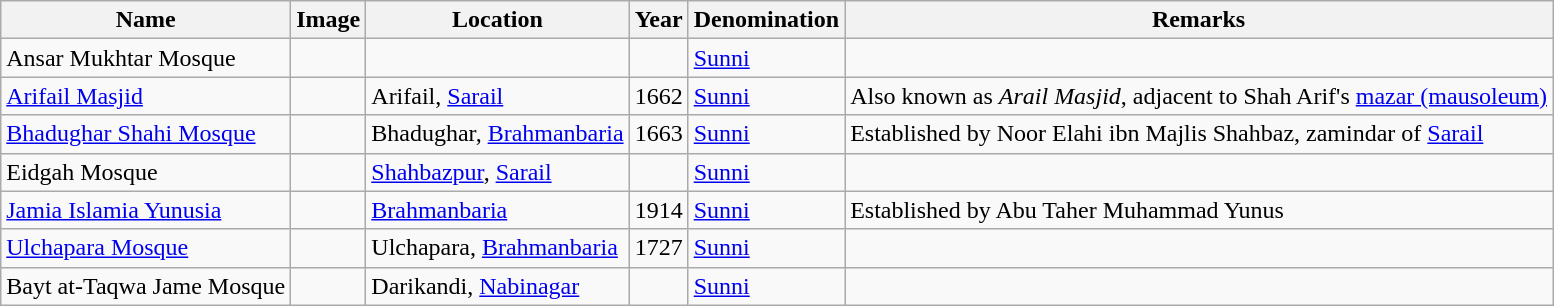<table class="wikitable sortable">
<tr>
<th>Name</th>
<th align=center class=unsortable>Image</th>
<th>Location</th>
<th>Year</th>
<th>Denomination</th>
<th align=left class=unsortable>Remarks</th>
</tr>
<tr valign=top>
<td>Ansar Mukhtar Mosque</td>
<td></td>
<td></td>
<td></td>
<td><a href='#'>Sunni</a></td>
<td></td>
</tr>
<tr valign=top>
<td><a href='#'>Arifail Masjid</a></td>
<td></td>
<td>Arifail, <a href='#'>Sarail</a></td>
<td>1662</td>
<td><a href='#'>Sunni</a></td>
<td>Also known as <em>Arail Masjid</em>, adjacent to Shah Arif's <a href='#'>mazar (mausoleum)</a></td>
</tr>
<tr valign=top>
<td><a href='#'>Bhadughar Shahi Mosque</a></td>
<td></td>
<td>Bhadughar, <a href='#'>Brahmanbaria</a></td>
<td>1663</td>
<td><a href='#'>Sunni</a></td>
<td>Established by Noor Elahi ibn Majlis Shahbaz, zamindar of <a href='#'>Sarail</a></td>
</tr>
<tr valign=top>
<td>Eidgah Mosque</td>
<td></td>
<td><a href='#'>Shahbazpur</a>, <a href='#'>Sarail</a></td>
<td></td>
<td><a href='#'>Sunni</a></td>
<td></td>
</tr>
<tr valign=top>
<td><a href='#'>Jamia Islamia Yunusia</a></td>
<td></td>
<td><a href='#'>Brahmanbaria</a></td>
<td>1914</td>
<td><a href='#'>Sunni</a></td>
<td>Established by Abu Taher Muhammad Yunus</td>
</tr>
<tr valign=top>
<td><a href='#'>Ulchapara Mosque</a></td>
<td></td>
<td>Ulchapara, <a href='#'>Brahmanbaria</a></td>
<td>1727</td>
<td><a href='#'>Sunni</a></td>
<td></td>
</tr>
<tr valign=top>
<td>Bayt at-Taqwa Jame Mosque</td>
<td></td>
<td>Darikandi, <a href='#'>Nabinagar</a></td>
<td></td>
<td><a href='#'>Sunni</a></td>
<td></td>
</tr>
</table>
